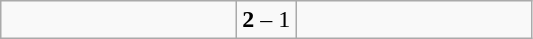<table class="wikitable">
<tr>
<td width=150></td>
<td><strong>2</strong> – 1</td>
<td width=150></td>
</tr>
</table>
